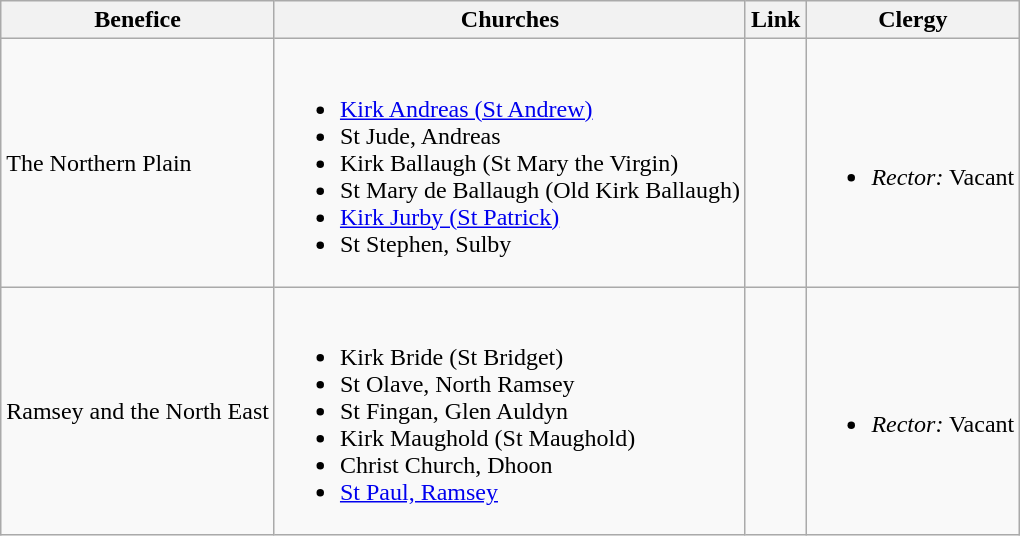<table class="wikitable">
<tr>
<th>Benefice</th>
<th>Churches</th>
<th>Link</th>
<th>Clergy</th>
</tr>
<tr>
<td>The Northern Plain</td>
<td><br><ul><li><a href='#'>Kirk Andreas (St Andrew)</a></li><li>St Jude, Andreas</li><li>Kirk Ballaugh (St Mary the Virgin)</li><li>St Mary de Ballaugh (Old Kirk Ballaugh)</li><li><a href='#'>Kirk Jurby (St Patrick)</a></li><li>St Stephen, Sulby</li></ul></td>
<td></td>
<td><br><ul><li><em>Rector:</em> Vacant</li></ul></td>
</tr>
<tr>
<td>Ramsey and the North East</td>
<td><br><ul><li>Kirk Bride (St Bridget)</li><li>St Olave, North Ramsey</li><li>St Fingan, Glen Auldyn</li><li>Kirk Maughold (St Maughold)</li><li>Christ Church, Dhoon</li><li><a href='#'>St Paul, Ramsey</a></li></ul></td>
<td></td>
<td><br><ul><li><em>Rector:</em> Vacant</li></ul></td>
</tr>
</table>
